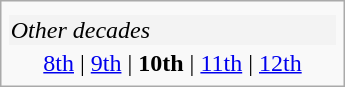<table class="infobox" width=230>
<tr>
<td></td>
</tr>
<tr style="background-color:#f3f3f3">
<td><em>Other decades</em></td>
</tr>
<tr>
<td align="center"><a href='#'>8th</a> | <a href='#'>9th</a> | <strong>10th</strong> | <a href='#'>11th</a> | <a href='#'>12th</a></td>
</tr>
</table>
